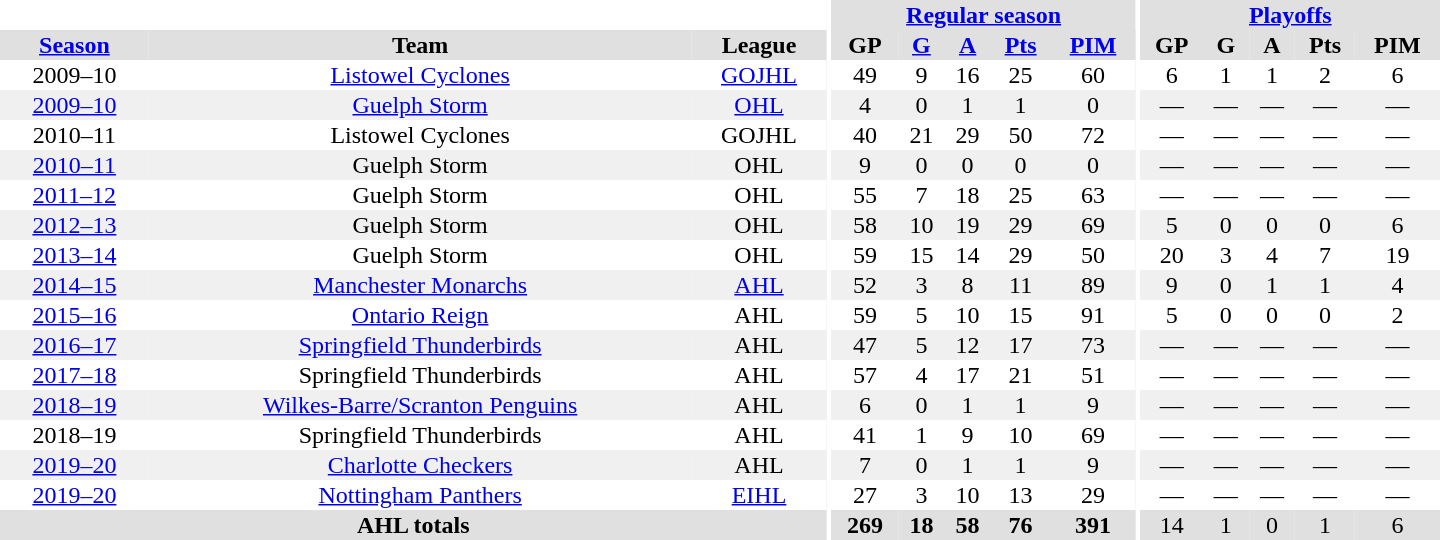<table border="0" cellpadding="1" cellspacing="0" style="text-align:center; width:60em">
<tr bgcolor="#e0e0e0">
<th colspan="3" bgcolor="#ffffff"></th>
<th rowspan="99" bgcolor="#ffffff"></th>
<th colspan="5"><a href='#'>Regular season</a></th>
<th rowspan="99" bgcolor="#ffffff"></th>
<th colspan="5"><a href='#'>Playoffs</a></th>
</tr>
<tr bgcolor="#e0e0e0">
<th><a href='#'>Season</a></th>
<th>Team</th>
<th>League</th>
<th>GP</th>
<th><a href='#'>G</a></th>
<th><a href='#'>A</a></th>
<th><a href='#'>Pts</a></th>
<th><a href='#'>PIM</a></th>
<th>GP</th>
<th>G</th>
<th>A</th>
<th>Pts</th>
<th>PIM</th>
</tr>
<tr>
<td>2009–10</td>
<td><a href='#'>Listowel Cyclones</a></td>
<td><a href='#'>GOJHL</a></td>
<td>49</td>
<td>9</td>
<td>16</td>
<td>25</td>
<td>60</td>
<td>6</td>
<td>1</td>
<td>1</td>
<td>2</td>
<td>6</td>
</tr>
<tr bgcolor="#f0f0f0">
<td><a href='#'>2009–10</a></td>
<td><a href='#'>Guelph Storm</a></td>
<td><a href='#'>OHL</a></td>
<td>4</td>
<td>0</td>
<td>1</td>
<td>1</td>
<td>0</td>
<td>—</td>
<td>—</td>
<td>—</td>
<td>—</td>
<td>—</td>
</tr>
<tr>
<td>2010–11</td>
<td>Listowel Cyclones</td>
<td>GOJHL</td>
<td>40</td>
<td>21</td>
<td>29</td>
<td>50</td>
<td>72</td>
<td>—</td>
<td>—</td>
<td>—</td>
<td>—</td>
<td>—</td>
</tr>
<tr bgcolor="#f0f0f0">
<td><a href='#'>2010–11</a></td>
<td>Guelph Storm</td>
<td>OHL</td>
<td>9</td>
<td>0</td>
<td>0</td>
<td>0</td>
<td>0</td>
<td>—</td>
<td>—</td>
<td>—</td>
<td>—</td>
<td>—</td>
</tr>
<tr>
<td><a href='#'>2011–12</a></td>
<td>Guelph Storm</td>
<td>OHL</td>
<td>55</td>
<td>7</td>
<td>18</td>
<td>25</td>
<td>63</td>
<td>—</td>
<td>—</td>
<td>—</td>
<td>—</td>
<td>—</td>
</tr>
<tr bgcolor="#f0f0f0">
<td><a href='#'>2012–13</a></td>
<td>Guelph Storm</td>
<td>OHL</td>
<td>58</td>
<td>10</td>
<td>19</td>
<td>29</td>
<td>69</td>
<td>5</td>
<td>0</td>
<td>0</td>
<td>0</td>
<td>6</td>
</tr>
<tr>
<td><a href='#'>2013–14</a></td>
<td>Guelph Storm</td>
<td>OHL</td>
<td>59</td>
<td>15</td>
<td>14</td>
<td>29</td>
<td>50</td>
<td>20</td>
<td>3</td>
<td>4</td>
<td>7</td>
<td>19</td>
</tr>
<tr bgcolor="#f0f0f0">
<td><a href='#'>2014–15</a></td>
<td><a href='#'>Manchester Monarchs</a></td>
<td><a href='#'>AHL</a></td>
<td>52</td>
<td>3</td>
<td>8</td>
<td>11</td>
<td>89</td>
<td>9</td>
<td>0</td>
<td>1</td>
<td>1</td>
<td>4</td>
</tr>
<tr>
<td><a href='#'>2015–16</a></td>
<td><a href='#'>Ontario Reign</a></td>
<td>AHL</td>
<td>59</td>
<td>5</td>
<td>10</td>
<td>15</td>
<td>91</td>
<td>5</td>
<td>0</td>
<td>0</td>
<td>0</td>
<td>2</td>
</tr>
<tr bgcolor="#f0f0f0">
<td><a href='#'>2016–17</a></td>
<td><a href='#'>Springfield Thunderbirds</a></td>
<td>AHL</td>
<td>47</td>
<td>5</td>
<td>12</td>
<td>17</td>
<td>73</td>
<td>—</td>
<td>—</td>
<td>—</td>
<td>—</td>
<td>—</td>
</tr>
<tr>
<td><a href='#'>2017–18</a></td>
<td>Springfield Thunderbirds</td>
<td>AHL</td>
<td>57</td>
<td>4</td>
<td>17</td>
<td>21</td>
<td>51</td>
<td>—</td>
<td>—</td>
<td>—</td>
<td>—</td>
<td>—</td>
</tr>
<tr bgcolor="#f0f0f0">
<td><a href='#'>2018–19</a></td>
<td><a href='#'>Wilkes-Barre/Scranton Penguins</a></td>
<td>AHL</td>
<td>6</td>
<td>0</td>
<td>1</td>
<td>1</td>
<td>9</td>
<td>—</td>
<td>—</td>
<td>—</td>
<td>—</td>
<td>—</td>
</tr>
<tr>
<td>2018–19</td>
<td>Springfield Thunderbirds</td>
<td>AHL</td>
<td>41</td>
<td>1</td>
<td>9</td>
<td>10</td>
<td>69</td>
<td>—</td>
<td>—</td>
<td>—</td>
<td>—</td>
<td>—</td>
</tr>
<tr bgcolor="#f0f0f0">
<td><a href='#'>2019–20</a></td>
<td><a href='#'>Charlotte Checkers</a></td>
<td>AHL</td>
<td>7</td>
<td>0</td>
<td>1</td>
<td>1</td>
<td>9</td>
<td>—</td>
<td>—</td>
<td>—</td>
<td>—</td>
<td>—</td>
</tr>
<tr>
<td><a href='#'>2019–20</a></td>
<td><a href='#'>Nottingham Panthers</a></td>
<td><a href='#'>EIHL</a></td>
<td>27</td>
<td>3</td>
<td>10</td>
<td>13</td>
<td>29</td>
<td>—</td>
<td>—</td>
<td>—</td>
<td>—</td>
<td>—</td>
</tr>
<tr bgcolor="#e0e0e0">
<th colspan="3">AHL totals</th>
<th>269</th>
<th>18</th>
<th>58</th>
<th>76</th>
<th>391</th>
<td>14</td>
<td>1</td>
<td>0</td>
<td>1</td>
<td>6</td>
</tr>
</table>
